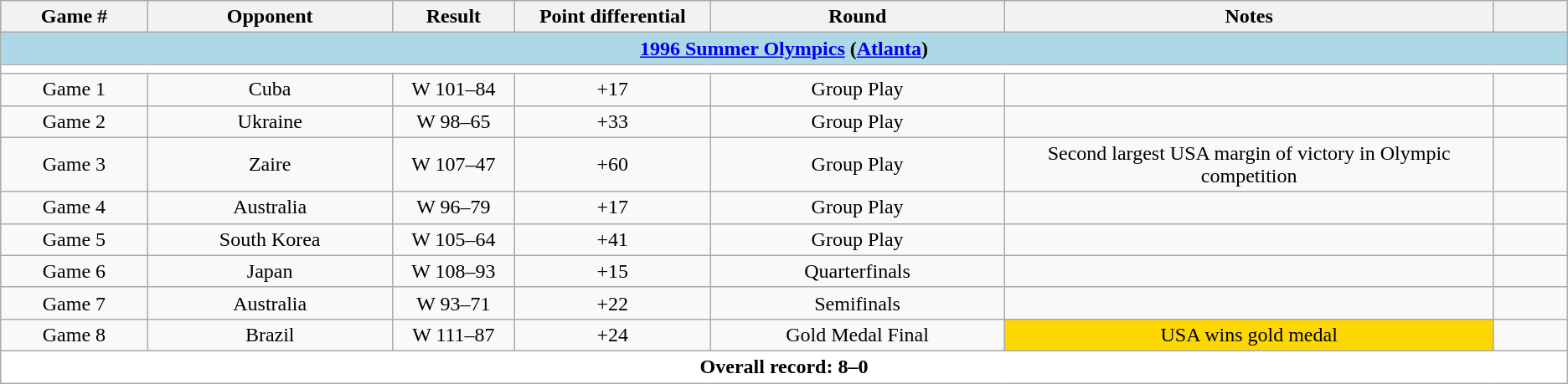<table class="wikitable">
<tr>
<th width=6%>Game #</th>
<th width=10%>Opponent</th>
<th width=05%>Result</th>
<th width=8%>Point differential</th>
<th width=12%>Round</th>
<th width=20%>Notes</th>
<th width=3%></th>
</tr>
<tr>
<td colspan="7"  style="text-align:center; background:lightblue;"><span><strong><a href='#'>1996 Summer Olympics</a> (<a href='#'>Atlanta</a>)</strong></span></td>
</tr>
<tr>
<td colspan="7"  style="text-align:center; background:white;"></td>
</tr>
<tr>
<td align=center>Game 1</td>
<td align=center>Cuba</td>
<td align=center>W 101–84</td>
<td align=center>+17</td>
<td align=center>Group Play</td>
<td align=center></td>
<td align=center></td>
</tr>
<tr>
<td align=center>Game 2</td>
<td align=center>Ukraine</td>
<td align=center>W 98–65</td>
<td align=center>+33</td>
<td align=center>Group Play</td>
<td align=center></td>
<td align=center></td>
</tr>
<tr>
<td align=center>Game 3</td>
<td align=center>Zaire</td>
<td align=center>W 107–47</td>
<td align=center>+60</td>
<td align=center>Group Play</td>
<td align=center>Second largest USA margin of victory in Olympic competition</td>
<td align=center></td>
</tr>
<tr>
<td align=center>Game 4</td>
<td align=center>Australia</td>
<td align=center>W 96–79</td>
<td align=center>+17</td>
<td align=center>Group Play</td>
<td align=center></td>
<td align=center></td>
</tr>
<tr>
<td align=center>Game 5</td>
<td align=center>South Korea</td>
<td align=center>W 105–64</td>
<td align=center>+41</td>
<td align=center>Group Play</td>
<td align=center></td>
<td align=center></td>
</tr>
<tr>
<td align=center>Game 6</td>
<td align=center>Japan</td>
<td align=center>W 108–93</td>
<td align=center>+15</td>
<td align=center>Quarterfinals</td>
<td align=center></td>
<td align=center></td>
</tr>
<tr>
<td align=center>Game 7</td>
<td align=center>Australia</td>
<td align=center>W 93–71</td>
<td align=center>+22</td>
<td align=center>Semifinals</td>
<td align=center></td>
<td align=center></td>
</tr>
<tr>
<td align=center>Game 8</td>
<td align=center>Brazil</td>
<td align=center>W 111–87</td>
<td align=center>+24</td>
<td align=center>Gold Medal Final</td>
<td style="text-align:center; background:gold;">USA wins gold medal</td>
<td align=center></td>
</tr>
<tr>
<td colspan="7"  style="text-align:center; background:white;"><span><strong>Overall record: 8–0</strong></span></td>
</tr>
</table>
